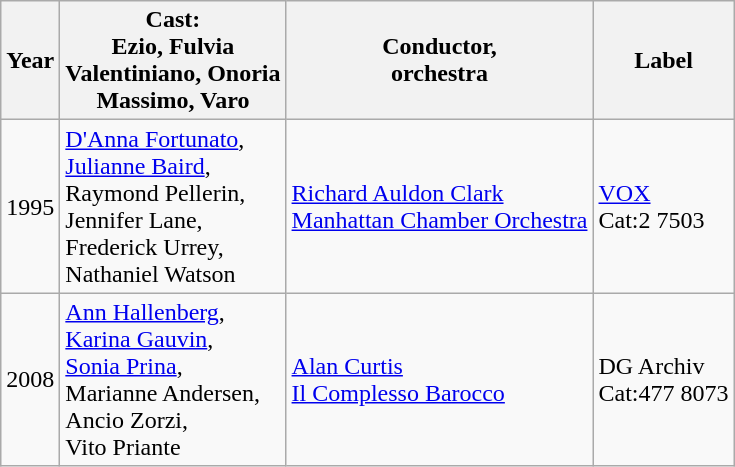<table class="wikitable">
<tr>
<th>Year</th>
<th>Cast:<br>Ezio, Fulvia <br>Valentiniano, Onoria<br>Massimo, Varo</th>
<th>Conductor,<br>orchestra</th>
<th>Label</th>
</tr>
<tr>
<td>1995</td>
<td><a href='#'>D'Anna Fortunato</a>,<br><a href='#'>Julianne Baird</a>,<br>Raymond Pellerin,<br>Jennifer Lane,<br>Frederick Urrey,<br>Nathaniel Watson</td>
<td><a href='#'>Richard Auldon Clark</a><br><a href='#'>Manhattan Chamber Orchestra</a></td>
<td><a href='#'>VOX</a><br>Cat:2 7503</td>
</tr>
<tr>
<td>2008</td>
<td><a href='#'>Ann Hallenberg</a>,<br><a href='#'>Karina Gauvin</a>,<br><a href='#'>Sonia Prina</a>,<br>Marianne Andersen,<br>Ancio Zorzi,<br>Vito Priante</td>
<td><a href='#'>Alan Curtis</a><br><a href='#'>Il Complesso Barocco</a></td>
<td>DG Archiv<br>Cat:477 8073</td>
</tr>
</table>
